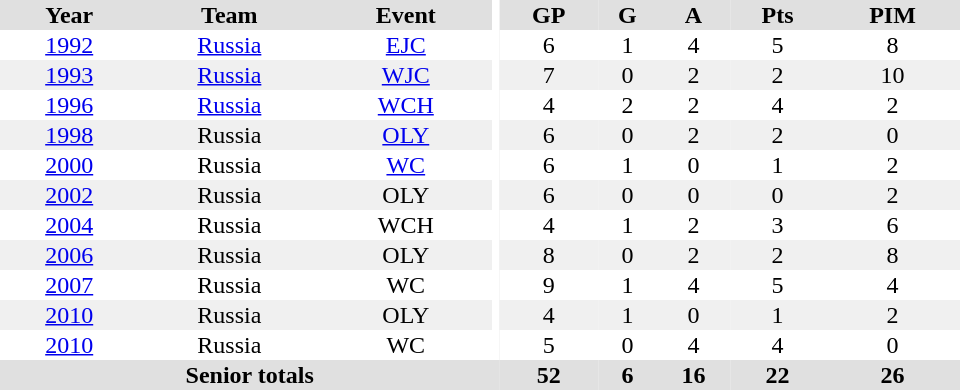<table border="0" cellpadding="1" cellspacing="0" ID="Table3" style="text-align:center; width:40em">
<tr bgcolor="#e0e0e0">
<th>Year</th>
<th>Team</th>
<th>Event</th>
<th rowspan="102" bgcolor="#ffffff"></th>
<th>GP</th>
<th>G</th>
<th>A</th>
<th>Pts</th>
<th>PIM</th>
</tr>
<tr>
<td><a href='#'>1992</a></td>
<td><a href='#'>Russia</a></td>
<td><a href='#'>EJC</a></td>
<td>6</td>
<td>1</td>
<td>4</td>
<td>5</td>
<td>8</td>
</tr>
<tr bgcolor="#f0f0f0">
<td><a href='#'>1993</a></td>
<td><a href='#'>Russia</a></td>
<td><a href='#'>WJC</a></td>
<td>7</td>
<td>0</td>
<td>2</td>
<td>2</td>
<td>10</td>
</tr>
<tr>
<td><a href='#'>1996</a></td>
<td><a href='#'>Russia</a></td>
<td><a href='#'>WCH</a></td>
<td>4</td>
<td>2</td>
<td>2</td>
<td>4</td>
<td>2</td>
</tr>
<tr bgcolor="#f0f0f0">
<td><a href='#'>1998</a></td>
<td>Russia</td>
<td><a href='#'>OLY</a></td>
<td>6</td>
<td>0</td>
<td>2</td>
<td>2</td>
<td>0</td>
</tr>
<tr>
<td><a href='#'>2000</a></td>
<td>Russia</td>
<td><a href='#'>WC</a></td>
<td>6</td>
<td>1</td>
<td>0</td>
<td>1</td>
<td>2</td>
</tr>
<tr bgcolor="#f0f0f0">
<td><a href='#'>2002</a></td>
<td>Russia</td>
<td>OLY</td>
<td>6</td>
<td>0</td>
<td>0</td>
<td>0</td>
<td>2</td>
</tr>
<tr>
<td><a href='#'>2004</a></td>
<td>Russia</td>
<td>WCH</td>
<td>4</td>
<td>1</td>
<td>2</td>
<td>3</td>
<td>6</td>
</tr>
<tr bgcolor="#f0f0f0">
<td><a href='#'>2006</a></td>
<td>Russia</td>
<td>OLY</td>
<td>8</td>
<td>0</td>
<td>2</td>
<td>2</td>
<td>8</td>
</tr>
<tr>
<td><a href='#'>2007</a></td>
<td>Russia</td>
<td>WC</td>
<td>9</td>
<td>1</td>
<td>4</td>
<td>5</td>
<td>4</td>
</tr>
<tr bgcolor="#f0f0f0">
<td><a href='#'>2010</a></td>
<td>Russia</td>
<td>OLY</td>
<td>4</td>
<td>1</td>
<td>0</td>
<td>1</td>
<td>2</td>
</tr>
<tr>
<td><a href='#'>2010</a></td>
<td>Russia</td>
<td>WC</td>
<td>5</td>
<td>0</td>
<td>4</td>
<td>4</td>
<td>0</td>
</tr>
<tr bgcolor="#e0e0e0">
<th colspan=4>Senior totals</th>
<th>52</th>
<th>6</th>
<th>16</th>
<th>22</th>
<th>26</th>
</tr>
</table>
